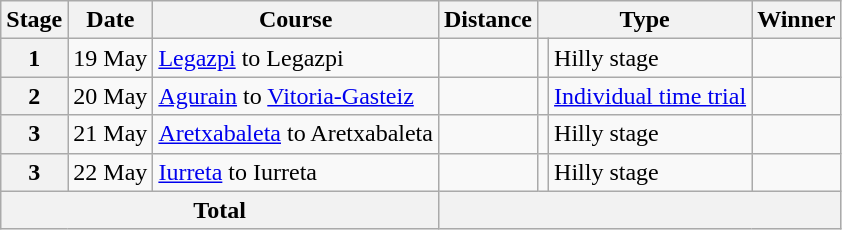<table class=wikitable>
<tr>
<th>Stage</th>
<th>Date</th>
<th>Course</th>
<th>Distance</th>
<th colspan=2>Type</th>
<th>Winner</th>
</tr>
<tr>
<th align=center>1</th>
<td align=center>19 May</td>
<td><a href='#'>Legazpi</a> to Legazpi</td>
<td align=center></td>
<td align=center></td>
<td>Hilly stage</td>
<td></td>
</tr>
<tr>
<th align=center>2</th>
<td align=center>20 May</td>
<td><a href='#'>Agurain</a> to <a href='#'>Vitoria-Gasteiz</a></td>
<td align=center></td>
<td></td>
<td><a href='#'>Individual time trial</a></td>
<td></td>
</tr>
<tr>
<th align=center>3</th>
<td align=center>21 May</td>
<td><a href='#'>Aretxabaleta</a> to Aretxabaleta</td>
<td align=center></td>
<td align=center></td>
<td>Hilly stage</td>
<td></td>
</tr>
<tr>
<th align=center>3</th>
<td align=center>22 May</td>
<td><a href='#'>Iurreta</a> to Iurreta</td>
<td align=center></td>
<td align=center></td>
<td>Hilly stage</td>
<td></td>
</tr>
<tr>
<th colspan=3>Total</th>
<th colspan=5></th>
</tr>
</table>
